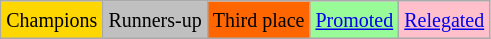<table class="wikitable">
<tr>
<td bgcolor=gold><small>Champions</small></td>
<td bgcolor=silver><small>Runners-up</small></td>
<td bgcolor=ff6600><small>Third place</small></td>
<td bgcolor=palegreen><small><a href='#'>Promoted</a></small></td>
<td bgcolor=pink><small><a href='#'>Relegated</a></small></td>
</tr>
</table>
